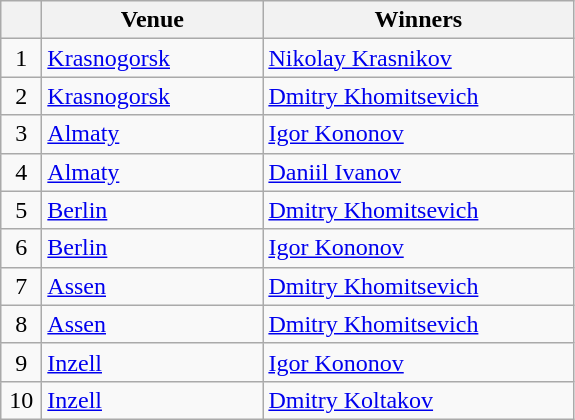<table class="wikitable">
<tr align=center>
<th width=20px></th>
<th width=140px>Venue</th>
<th width=200px>Winners</th>
</tr>
<tr>
<td align=center>1</td>
<td> <a href='#'>Krasnogorsk</a></td>
<td> <a href='#'>Nikolay Krasnikov</a></td>
</tr>
<tr>
<td align=center>2</td>
<td> <a href='#'>Krasnogorsk</a></td>
<td> <a href='#'>Dmitry Khomitsevich</a></td>
</tr>
<tr>
<td align=center>3</td>
<td> <a href='#'>Almaty</a></td>
<td> <a href='#'>Igor Kononov</a></td>
</tr>
<tr>
<td align=center>4</td>
<td> <a href='#'>Almaty</a></td>
<td> <a href='#'>Daniil Ivanov</a></td>
</tr>
<tr>
<td align=center>5</td>
<td> <a href='#'>Berlin</a></td>
<td> <a href='#'>Dmitry Khomitsevich</a></td>
</tr>
<tr>
<td align=center>6</td>
<td> <a href='#'>Berlin</a></td>
<td> <a href='#'>Igor Kononov</a></td>
</tr>
<tr>
<td align=center>7</td>
<td> <a href='#'>Assen</a></td>
<td> <a href='#'>Dmitry Khomitsevich</a></td>
</tr>
<tr>
<td align=center>8</td>
<td> <a href='#'>Assen</a></td>
<td> <a href='#'>Dmitry Khomitsevich</a></td>
</tr>
<tr>
<td align=center>9</td>
<td> <a href='#'>Inzell</a></td>
<td> <a href='#'>Igor Kononov</a></td>
</tr>
<tr>
<td align=center>10</td>
<td> <a href='#'>Inzell</a></td>
<td> <a href='#'>Dmitry Koltakov</a></td>
</tr>
</table>
